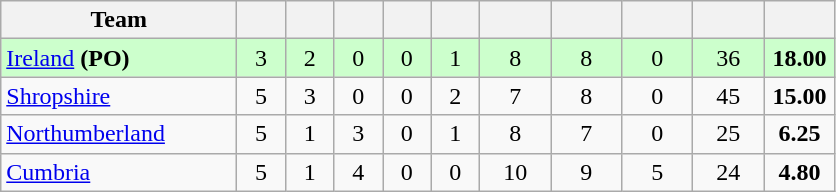<table class="wikitable" style="text-align:center">
<tr>
<th width="150">Team</th>
<th width="25"></th>
<th width="25"></th>
<th width="25"></th>
<th width="25"></th>
<th width="25"></th>
<th width="40"></th>
<th width="40"></th>
<th width="40"></th>
<th width="40"></th>
<th width="40"></th>
</tr>
<tr style="background:#cfc">
<td style="text-align:left"><a href='#'>Ireland</a> <strong>(PO)</strong></td>
<td>3</td>
<td>2</td>
<td>0</td>
<td>0</td>
<td>1</td>
<td>8</td>
<td>8</td>
<td>0</td>
<td>36</td>
<td><strong>18.00</strong></td>
</tr>
<tr>
<td style="text-align:left"><a href='#'>Shropshire</a></td>
<td>5</td>
<td>3</td>
<td>0</td>
<td>0</td>
<td>2</td>
<td>7</td>
<td>8</td>
<td>0</td>
<td>45</td>
<td><strong>15.00</strong></td>
</tr>
<tr>
<td style="text-align:left"><a href='#'>Northumberland</a></td>
<td>5</td>
<td>1</td>
<td>3</td>
<td>0</td>
<td>1</td>
<td>8</td>
<td>7</td>
<td>0</td>
<td>25</td>
<td><strong>6.25</strong></td>
</tr>
<tr>
<td style="text-align:left"><a href='#'>Cumbria</a></td>
<td>5</td>
<td>1</td>
<td>4</td>
<td>0</td>
<td>0</td>
<td>10</td>
<td>9</td>
<td>5</td>
<td>24</td>
<td><strong>4.80</strong></td>
</tr>
</table>
